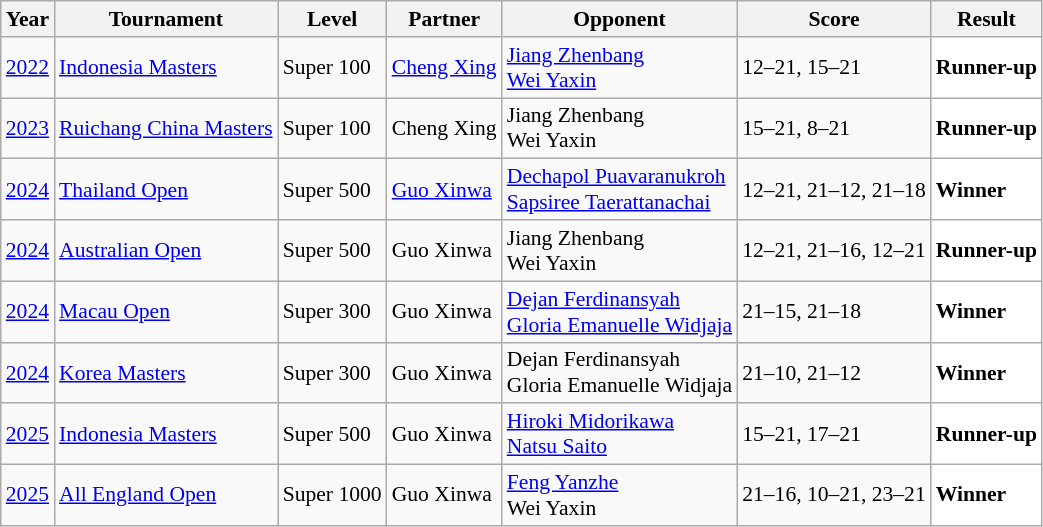<table class="sortable wikitable" style="font-size: 90%;">
<tr>
<th>Year</th>
<th>Tournament</th>
<th>Level</th>
<th>Partner</th>
<th>Opponent</th>
<th>Score</th>
<th>Result</th>
</tr>
<tr>
<td align="center"><a href='#'>2022</a></td>
<td align="left"><a href='#'>Indonesia Masters</a></td>
<td align="left">Super 100</td>
<td align="left"> <a href='#'>Cheng Xing</a></td>
<td align="left"> <a href='#'>Jiang Zhenbang</a><br> <a href='#'>Wei Yaxin</a></td>
<td align="left">12–21, 15–21</td>
<td style="text-align:left; background:white"> <strong>Runner-up</strong></td>
</tr>
<tr>
<td align="center"><a href='#'>2023</a></td>
<td align="left"><a href='#'>Ruichang China Masters</a></td>
<td align="left">Super 100</td>
<td align="left"> Cheng Xing</td>
<td align="left"> Jiang Zhenbang<br> Wei Yaxin</td>
<td align="left">15–21, 8–21</td>
<td style="text-align:left; background:white"> <strong>Runner-up</strong></td>
</tr>
<tr>
<td align="center"><a href='#'>2024</a></td>
<td align="left"><a href='#'>Thailand Open</a></td>
<td align="left">Super 500</td>
<td align="left"> <a href='#'>Guo Xinwa</a></td>
<td align="left"> <a href='#'>Dechapol Puavaranukroh</a><br> <a href='#'>Sapsiree Taerattanachai</a></td>
<td align="left">12–21, 21–12, 21–18</td>
<td style="text-align:left; background:white"> <strong>Winner</strong></td>
</tr>
<tr>
<td align="center"><a href='#'>2024</a></td>
<td align="left"><a href='#'>Australian Open</a></td>
<td align="left">Super 500</td>
<td align="left"> Guo Xinwa</td>
<td align="left"> Jiang Zhenbang<br> Wei Yaxin</td>
<td align="left">12–21, 21–16, 12–21</td>
<td style="text-align:left; background:white"> <strong>Runner-up</strong></td>
</tr>
<tr>
<td align="center"><a href='#'>2024</a></td>
<td align="left"><a href='#'>Macau Open</a></td>
<td align="left">Super 300</td>
<td align="left"> Guo Xinwa</td>
<td align="left"> <a href='#'>Dejan Ferdinansyah</a><br> <a href='#'>Gloria Emanuelle Widjaja</a></td>
<td align="left">21–15, 21–18</td>
<td style="text-align:left; background:white"> <strong>Winner</strong></td>
</tr>
<tr>
<td align="center"><a href='#'>2024</a></td>
<td align="left"><a href='#'>Korea Masters</a></td>
<td align="left">Super 300</td>
<td align="left"> Guo Xinwa</td>
<td align="left"> Dejan Ferdinansyah<br> Gloria Emanuelle Widjaja</td>
<td align="left">21–10, 21–12</td>
<td style="text-align:left; background:white"> <strong>Winner</strong></td>
</tr>
<tr>
<td align="center"><a href='#'>2025</a></td>
<td align="left"><a href='#'>Indonesia Masters</a></td>
<td align="left">Super 500</td>
<td align="left"> Guo Xinwa</td>
<td align="left"> <a href='#'>Hiroki Midorikawa</a><br> <a href='#'>Natsu Saito</a></td>
<td align="left">15–21, 17–21</td>
<td style="text-align:left; background: white"> <strong>Runner-up</strong></td>
</tr>
<tr>
<td align="center"><a href='#'>2025</a></td>
<td align="left"><a href='#'>All England Open</a></td>
<td align="left">Super 1000</td>
<td align="left"> Guo Xinwa</td>
<td align="left"> <a href='#'>Feng Yanzhe</a><br> Wei Yaxin</td>
<td align="left">21–16, 10–21, 23–21</td>
<td style="text-align:left; background: white"> <strong>Winner</strong></td>
</tr>
</table>
